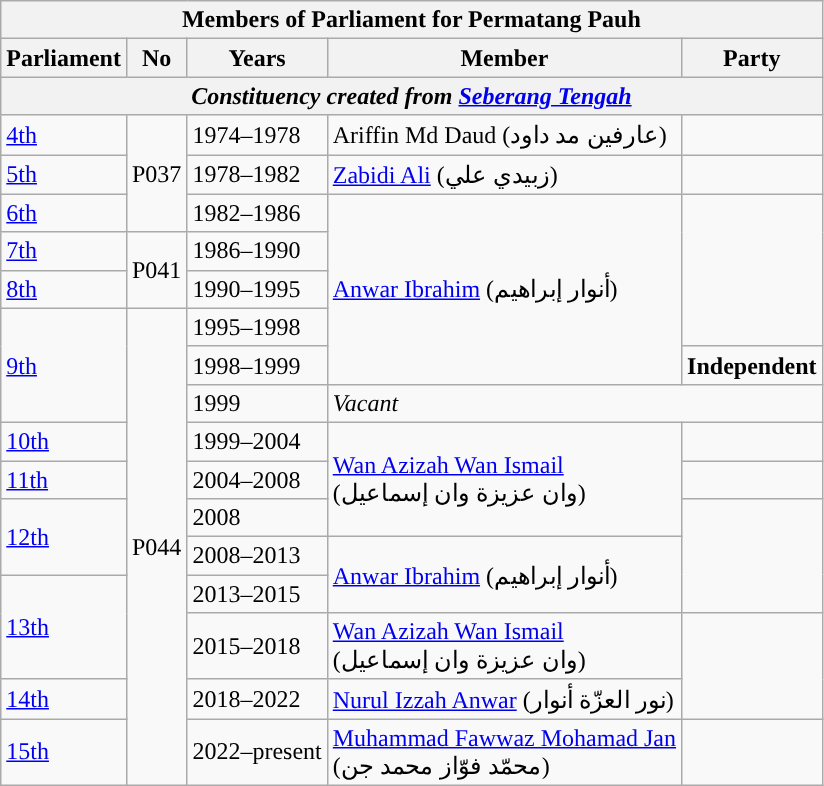<table class=wikitable>
<tr>
<th colspan="5">Members of Parliament for Permatang Pauh</th>
</tr>
<tr>
<th>Parliament</th>
<th>No</th>
<th>Years</th>
<th>Member</th>
<th>Party</th>
</tr>
<tr>
<th colspan="5" align="center"><em>Constituency created from <a href='#'>Seberang Tengah</a></em></th>
</tr>
<tr>
<td><a href='#'>4th</a></td>
<td rowspan="3">P037</td>
<td>1974–1978</td>
<td>Ariffin Md Daud  (عارفين مد داود)</td>
<td></td>
</tr>
<tr>
<td><a href='#'>5th</a></td>
<td>1978–1982</td>
<td><a href='#'>Zabidi Ali</a> (زبيدي علي)</td>
<td></td>
</tr>
<tr>
<td><a href='#'>6th</a></td>
<td>1982–1986</td>
<td rowspan=5><a href='#'>Anwar Ibrahim</a> (أنوار إبراهيم)</td>
<td rowspan="4"></td>
</tr>
<tr>
<td><a href='#'>7th</a></td>
<td rowspan="2">P041</td>
<td>1986–1990</td>
</tr>
<tr>
<td><a href='#'>8th</a></td>
<td>1990–1995</td>
</tr>
<tr>
<td rowspan=3><a href='#'>9th</a></td>
<td rowspan="11">P044</td>
<td>1995–1998</td>
</tr>
<tr>
<td>1998–1999</td>
<td><strong>Independent</strong></td>
</tr>
<tr>
<td>1999</td>
<td colspan=2><em>Vacant</td>
</tr>
<tr>
<td><a href='#'>10th</a></td>
<td>1999–2004</td>
<td rowspan="3"><a href='#'>Wan Azizah Wan Ismail</a>  <br>(وان عزيزة وان إسماعيل)</td>
<td></td>
</tr>
<tr>
<td><a href='#'>11th</a></td>
<td>2004–2008</td>
<td></td>
</tr>
<tr>
<td rowspan=2><a href='#'>12th</a></td>
<td>2008</td>
<td rowspan=3></td>
</tr>
<tr>
<td>2008–2013</td>
<td rowspan=2><a href='#'>Anwar Ibrahim</a> (أنوار إبراهيم)</td>
</tr>
<tr>
<td rowspan=2><a href='#'>13th</a></td>
<td>2013–2015</td>
</tr>
<tr>
<td>2015–2018</td>
<td><a href='#'>Wan Azizah Wan Ismail</a> <br>(وان عزيزة وان إسماعيل)</td>
<td rowspan=2></td>
</tr>
<tr>
<td><a href='#'>14th</a></td>
<td>2018–2022</td>
<td><a href='#'>Nurul Izzah Anwar</a> (نور العزّة أنوار)</td>
</tr>
<tr>
<td><a href='#'>15th</a></td>
<td>2022–present</td>
<td><a href='#'>Muhammad Fawwaz Mohamad Jan</a> <br>(محمّد فوّاز محمد جن)</td>
<td></td>
</tr>
</table>
